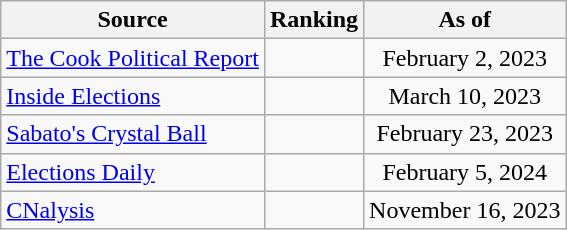<table class="wikitable" style="text-align:center">
<tr>
<th>Source</th>
<th>Ranking</th>
<th>As of</th>
</tr>
<tr>
<td style="text-align:left"><a href='#'>The Cook Political Report</a></td>
<td></td>
<td>February 2, 2023</td>
</tr>
<tr>
<td style="text-align:left"><a href='#'>Inside Elections</a></td>
<td></td>
<td>March 10, 2023</td>
</tr>
<tr>
<td style="text-align:left"><a href='#'>Sabato's Crystal Ball</a></td>
<td></td>
<td>February 23, 2023</td>
</tr>
<tr>
<td style="text-align:left"><a href='#'>Elections Daily</a></td>
<td></td>
<td>February 5, 2024</td>
</tr>
<tr>
<td style="text-align:left"><a href='#'>CNalysis</a></td>
<td></td>
<td>November 16, 2023</td>
</tr>
</table>
